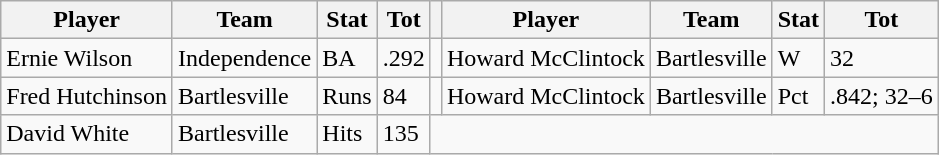<table class="wikitable">
<tr>
<th>Player</th>
<th>Team</th>
<th>Stat</th>
<th>Tot</th>
<th></th>
<th>Player</th>
<th>Team</th>
<th>Stat</th>
<th>Tot</th>
</tr>
<tr>
<td>Ernie Wilson</td>
<td>Independence</td>
<td>BA</td>
<td>.292</td>
<td></td>
<td>Howard McClintock</td>
<td>Bartlesville</td>
<td>W</td>
<td>32</td>
</tr>
<tr>
<td>Fred Hutchinson</td>
<td>Bartlesville</td>
<td>Runs</td>
<td>84</td>
<td></td>
<td>Howard McClintock</td>
<td>Bartlesville</td>
<td>Pct</td>
<td>.842; 32–6</td>
</tr>
<tr>
<td>David White</td>
<td>Bartlesville</td>
<td>Hits</td>
<td>135</td>
</tr>
</table>
